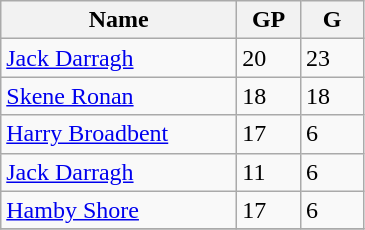<table class="wikitable">
<tr>
<th width=150>Name</th>
<th width=35>GP</th>
<th width=35>G</th>
</tr>
<tr>
<td><a href='#'>Jack Darragh</a></td>
<td>20</td>
<td>23</td>
</tr>
<tr>
<td><a href='#'>Skene Ronan</a></td>
<td>18</td>
<td>18</td>
</tr>
<tr>
<td><a href='#'>Harry Broadbent</a></td>
<td>17</td>
<td>6</td>
</tr>
<tr>
<td><a href='#'>Jack Darragh</a></td>
<td>11</td>
<td>6</td>
</tr>
<tr>
<td><a href='#'>Hamby Shore</a></td>
<td>17</td>
<td>6</td>
</tr>
<tr>
</tr>
</table>
